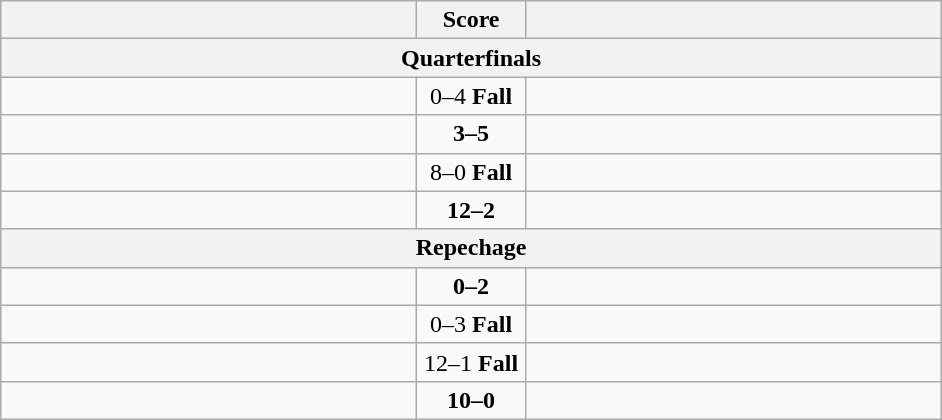<table class="wikitable" style="text-align: left;">
<tr>
<th align="right" width="270"></th>
<th width="65">Score</th>
<th align="left" width="270"></th>
</tr>
<tr>
<th colspan="3">Quarterfinals</th>
</tr>
<tr>
<td></td>
<td align=center>0–4 <strong>Fall</strong></td>
<td><strong></strong></td>
</tr>
<tr>
<td></td>
<td align=center><strong>3–5</strong></td>
<td><strong></strong></td>
</tr>
<tr>
<td><strong></strong></td>
<td align=center>8–0 <strong>Fall</strong></td>
<td></td>
</tr>
<tr>
<td><strong></strong></td>
<td align=center><strong>12–2</strong></td>
<td></td>
</tr>
<tr>
<th colspan="3">Repechage</th>
</tr>
<tr>
<td></td>
<td align=center><strong>0–2</strong></td>
<td><strong></strong></td>
</tr>
<tr>
<td></td>
<td align=center>0–3 <strong>Fall</strong></td>
<td><strong></strong></td>
</tr>
<tr>
<td><strong></strong></td>
<td align=center>12–1 <strong>Fall</strong></td>
<td></td>
</tr>
<tr>
<td><strong></strong></td>
<td align=center><strong>10–0</strong></td>
<td></td>
</tr>
</table>
